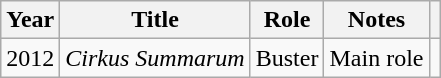<table class="wikitable plainrowheaders sortable">
<tr>
<th scope="col">Year</th>
<th scope="col">Title</th>
<th scope="col" class="unsortable">Role</th>
<th scope="col" class="unsortable">Notes</th>
<th scope="col" class="unsortable"></th>
</tr>
<tr>
<td>2012</td>
<td><em>Cirkus Summarum</em></td>
<td>Buster</td>
<td>Main role</td>
<td></td>
</tr>
</table>
